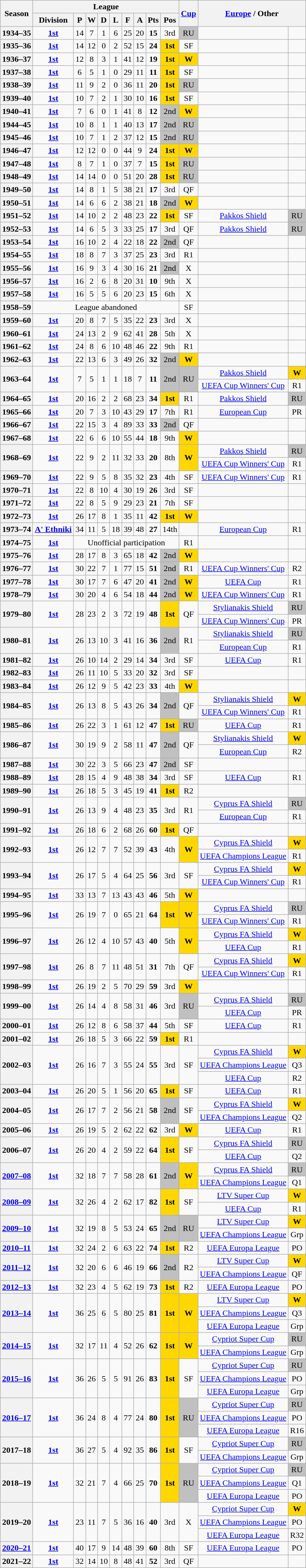<table class="wikitable" style="text-align: center">
<tr>
<th rowspan=2>Season</th>
<th colspan=9>League</th>
<th rowspan=2><a href='#'>Cup</a></th>
<th rowspan=2 colspan=2><a href='#'>Europe</a> / Other</th>
</tr>
<tr>
<th>Division</th>
<th>P</th>
<th>W</th>
<th>D</th>
<th>L</th>
<th>F</th>
<th>A</th>
<th>Pts</th>
<th>Pos</th>
</tr>
<tr>
<th>1934–35</th>
<td><strong><a href='#'>1st</a></strong></td>
<td>14</td>
<td>7</td>
<td>1</td>
<td>6</td>
<td>25</td>
<td>20</td>
<td><strong>15</strong></td>
<td>3rd</td>
<td bgcolor=silver>RU</td>
<td></td>
<td></td>
</tr>
<tr>
<th>1935–36</th>
<td><strong><a href='#'>1st</a></strong></td>
<td>14</td>
<td>12</td>
<td>0</td>
<td>2</td>
<td>52</td>
<td>15</td>
<td><strong>24</strong></td>
<td bgcolor=gold><strong>1st</strong></td>
<td>SF</td>
<td></td>
<td></td>
</tr>
<tr>
<th>1936–37</th>
<td><strong><a href='#'>1st</a></strong></td>
<td>12</td>
<td>8</td>
<td>3</td>
<td>1</td>
<td>41</td>
<td>12</td>
<td><strong>19</strong></td>
<td bgcolor=gold><strong>1st</strong></td>
<td bgcolor=gold><strong>W</strong></td>
<td></td>
<td></td>
</tr>
<tr>
<th>1937–38</th>
<td><strong><a href='#'>1st</a></strong></td>
<td>6</td>
<td>5</td>
<td>1</td>
<td>0</td>
<td>29</td>
<td>11</td>
<td><strong>11</strong></td>
<td bgcolor=gold><strong>1st</strong></td>
<td>SF</td>
<td></td>
<td></td>
</tr>
<tr>
<th>1938–39</th>
<td><strong><a href='#'>1st</a></strong></td>
<td>11</td>
<td>9</td>
<td>2</td>
<td>0</td>
<td>36</td>
<td>11</td>
<td><strong>20</strong></td>
<td bgcolor=gold><strong>1st</strong></td>
<td bgcolor=silver>RU</td>
<td></td>
<td></td>
</tr>
<tr>
<th>1939–40</th>
<td><strong><a href='#'>1st</a></strong></td>
<td>10</td>
<td>7</td>
<td>2</td>
<td>1</td>
<td>30</td>
<td>10</td>
<td><strong>16</strong></td>
<td bgcolor=gold><strong>1st</strong></td>
<td>SF</td>
<td></td>
<td></td>
</tr>
<tr>
<th>1940–41</th>
<td><strong><a href='#'>1st</a></strong></td>
<td>7</td>
<td>6</td>
<td>0</td>
<td>1</td>
<td>41</td>
<td>8</td>
<td><strong>12</strong></td>
<td bgcolor=silver>2nd</td>
<td bgcolor=gold><strong>W</strong></td>
<td></td>
<td></td>
</tr>
<tr>
<th>1944–45</th>
<td><strong><a href='#'>1st</a></strong></td>
<td>10</td>
<td>8</td>
<td>1</td>
<td>1</td>
<td>40</td>
<td>13</td>
<td><strong>17</strong></td>
<td bgcolor=silver>2nd</td>
<td bgcolor=silver>RU</td>
<td></td>
<td></td>
</tr>
<tr>
<th>1945–46</th>
<td><strong><a href='#'>1st</a></strong></td>
<td>10</td>
<td>7</td>
<td>1</td>
<td>2</td>
<td>37</td>
<td>12</td>
<td><strong>15</strong></td>
<td bgcolor=silver>2nd</td>
<td bgcolor=silver>RU</td>
<td></td>
<td></td>
</tr>
<tr>
<th>1946–47</th>
<td><strong><a href='#'>1st</a></strong></td>
<td>12</td>
<td>12</td>
<td>0</td>
<td>0</td>
<td>44</td>
<td>9</td>
<td><strong>24</strong></td>
<td bgcolor=gold><strong>1st</strong></td>
<td bgcolor=gold><strong>W</strong></td>
<td></td>
<td></td>
</tr>
<tr>
<th>1947–48</th>
<td><strong><a href='#'>1st</a></strong></td>
<td>8</td>
<td>7</td>
<td>1</td>
<td>0</td>
<td>37</td>
<td>7</td>
<td><strong>15</strong></td>
<td bgcolor=gold><strong>1st</strong></td>
<td bgcolor=silver>RU</td>
<td></td>
<td></td>
</tr>
<tr>
<th>1948–49</th>
<td><strong><a href='#'>1st</a></strong></td>
<td>14</td>
<td>14</td>
<td>0</td>
<td>0</td>
<td>51</td>
<td>20</td>
<td><strong>28</strong></td>
<td bgcolor=gold><strong>1st</strong></td>
<td bgcolor=silver>RU</td>
<td></td>
<td></td>
</tr>
<tr>
<th>1949–50</th>
<td><strong><a href='#'>1st</a></strong></td>
<td>14</td>
<td>8</td>
<td>1</td>
<td>5</td>
<td>38</td>
<td>21</td>
<td><strong>17</strong></td>
<td>3rd</td>
<td>QF</td>
<td></td>
<td></td>
</tr>
<tr>
<th>1950–51</th>
<td><strong><a href='#'>1st</a></strong></td>
<td>14</td>
<td>6</td>
<td>6</td>
<td>2</td>
<td>38</td>
<td>21</td>
<td><strong>18</strong></td>
<td bgcolor=silver>2nd</td>
<td bgcolor=gold><strong>W</strong></td>
<td></td>
<td></td>
</tr>
<tr>
<th>1951–52</th>
<td><strong><a href='#'>1st</a></strong></td>
<td>14</td>
<td>10</td>
<td>2</td>
<td>2</td>
<td>48</td>
<td>23</td>
<td><strong>22</strong></td>
<td bgcolor=gold><strong>1st</strong></td>
<td>SF</td>
<td><a href='#'>Pakkos Shield</a></td>
<td bgcolor=silver>RU</td>
</tr>
<tr>
<th>1952–53</th>
<td><strong><a href='#'>1st</a></strong></td>
<td>14</td>
<td>6</td>
<td>5</td>
<td>3</td>
<td>33</td>
<td>25</td>
<td><strong>17</strong></td>
<td>3rd</td>
<td>QF</td>
<td><a href='#'>Pakkos Shield</a></td>
<td bgcolor=silver>RU</td>
</tr>
<tr>
<th>1953–54</th>
<td><strong><a href='#'>1st</a></strong></td>
<td>16</td>
<td>10</td>
<td>2</td>
<td>4</td>
<td>22</td>
<td>18</td>
<td><strong>22</strong></td>
<td bgcolor=silver>2nd</td>
<td>QF</td>
<td></td>
<td></td>
</tr>
<tr>
<th>1954–55</th>
<td><strong><a href='#'>1st</a></strong></td>
<td>18</td>
<td>8</td>
<td>7</td>
<td>3</td>
<td>37</td>
<td>25</td>
<td><strong>23</strong></td>
<td>3rd</td>
<td>R1</td>
<td></td>
<td></td>
</tr>
<tr>
<th>1955–56</th>
<td><strong><a href='#'>1st</a></strong></td>
<td>16</td>
<td>9</td>
<td>3</td>
<td>4</td>
<td>30</td>
<td>16</td>
<td><strong>21</strong></td>
<td bgcolor=silver>2nd</td>
<td>X</td>
<td></td>
<td></td>
</tr>
<tr>
<th>1956–57</th>
<td><strong><a href='#'>1st</a></strong></td>
<td>16</td>
<td>2</td>
<td>6</td>
<td>8</td>
<td>20</td>
<td>31</td>
<td><strong>10</strong></td>
<td>9th</td>
<td>X</td>
<td></td>
<td></td>
</tr>
<tr>
<th>1957–58</th>
<td><strong><a href='#'>1st</a></strong></td>
<td>16</td>
<td>5</td>
<td>5</td>
<td>6</td>
<td>20</td>
<td>23</td>
<td><strong>15</strong></td>
<td>6th</td>
<td>X</td>
<td></td>
<td></td>
</tr>
<tr>
<th>1958–59</th>
<td colspan=9>League abandoned</td>
<td>SF</td>
<td></td>
<td></td>
</tr>
<tr>
<th>1959–60</th>
<td><strong><a href='#'>1st</a></strong></td>
<td>20</td>
<td>8</td>
<td>7</td>
<td>5</td>
<td>35</td>
<td>22</td>
<td><strong>23</strong></td>
<td>3rd</td>
<td>X</td>
<td></td>
<td></td>
</tr>
<tr>
<th>1960–61</th>
<td><strong><a href='#'>1st</a></strong></td>
<td>24</td>
<td>13</td>
<td>2</td>
<td>9</td>
<td>62</td>
<td>41</td>
<td><strong>28</strong></td>
<td>5th</td>
<td>X</td>
<td></td>
<td></td>
</tr>
<tr>
<th>1961–62</th>
<td><strong><a href='#'>1st</a></strong></td>
<td>24</td>
<td>8</td>
<td>6</td>
<td>10</td>
<td>48</td>
<td>46</td>
<td><strong>22</strong></td>
<td>9th</td>
<td>R1</td>
<td></td>
<td></td>
</tr>
<tr>
<th>1962–63</th>
<td><strong><a href='#'>1st</a></strong></td>
<td>22</td>
<td>13</td>
<td>6</td>
<td>3</td>
<td>49</td>
<td>26</td>
<td><strong>32</strong></td>
<td bgcolor=silver>2nd</td>
<td bgcolor=gold><strong>W</strong></td>
<td></td>
<td></td>
</tr>
<tr>
<th rowspan=2>1963–64</th>
<td rowspan=2><strong><a href='#'>1st</a></strong></td>
<td rowspan=2>7</td>
<td rowspan=2>5</td>
<td rowspan=2>1</td>
<td rowspan=2>1</td>
<td rowspan=2>18</td>
<td rowspan=2>7</td>
<td rowspan=2><strong>11</strong></td>
<td rowspan=2 bgcolor=silver>2nd</td>
<td rowspan=2 bgcolor=silver>RU</td>
<td><a href='#'>Pakkos Shield</a></td>
<td bgcolor=gold><strong>W</strong></td>
</tr>
<tr>
<td><a href='#'>UEFA Cup Winners' Cup</a></td>
<td>R1</td>
</tr>
<tr>
<th>1964–65</th>
<td><strong><a href='#'>1st</a></strong></td>
<td>20</td>
<td>16</td>
<td>2</td>
<td>2</td>
<td>68</td>
<td>23</td>
<td><strong>34</strong></td>
<td bgcolor=gold><strong>1st</strong></td>
<td>R1</td>
<td><a href='#'>Pakkos Shield</a></td>
<td bgcolor=silver>RU</td>
</tr>
<tr>
<th>1965–66</th>
<td><strong><a href='#'>1st</a></strong></td>
<td>20</td>
<td>7</td>
<td>3</td>
<td>10</td>
<td>43</td>
<td>29</td>
<td><strong>17</strong></td>
<td>7th</td>
<td>R1</td>
<td><a href='#'>European Cup</a></td>
<td>PR</td>
</tr>
<tr>
<th>1966–67</th>
<td><strong><a href='#'>1st</a></strong></td>
<td>22</td>
<td>15</td>
<td>3</td>
<td>4</td>
<td>89</td>
<td>33</td>
<td><strong>33</strong></td>
<td bgcolor=silver>2nd</td>
<td>QF</td>
<td></td>
<td></td>
</tr>
<tr>
<th>1967–68</th>
<td><strong><a href='#'>1st</a></strong></td>
<td>22</td>
<td>6</td>
<td>6</td>
<td>10</td>
<td>55</td>
<td>44</td>
<td><strong>18</strong></td>
<td>9th</td>
<td bgcolor=gold><strong>W</strong></td>
<td></td>
<td></td>
</tr>
<tr>
<th rowspan=2>1968–69</th>
<td rowspan=2><strong><a href='#'>1st</a></strong></td>
<td rowspan=2>22</td>
<td rowspan=2>9</td>
<td rowspan=2>2</td>
<td rowspan=2>11</td>
<td rowspan=2>32</td>
<td rowspan=2>33</td>
<td rowspan=2><strong>20</strong></td>
<td rowspan=2>8th</td>
<td rowspan=2 bgcolor=gold><strong>W</strong></td>
<td><a href='#'>Pakkos Shield</a></td>
<td bgcolor=silver>RU</td>
</tr>
<tr>
<td><a href='#'>UEFA Cup Winners' Cup</a></td>
<td>R1</td>
</tr>
<tr>
<th>1969–70</th>
<td><strong><a href='#'>1st</a></strong></td>
<td>22</td>
<td>9</td>
<td>5</td>
<td>8</td>
<td>35</td>
<td>32</td>
<td><strong>23</strong></td>
<td>4th</td>
<td>SF</td>
<td><a href='#'>UEFA Cup Winners' Cup</a></td>
<td>R1</td>
</tr>
<tr>
<th>1970–71</th>
<td><strong><a href='#'>1st</a></strong></td>
<td>22</td>
<td>8</td>
<td>10</td>
<td>4</td>
<td>30</td>
<td>19</td>
<td><strong>26</strong></td>
<td>3rd</td>
<td>SF</td>
<td></td>
<td></td>
</tr>
<tr>
<th>1971–72</th>
<td><strong><a href='#'>1st</a></strong></td>
<td>22</td>
<td>8</td>
<td>5</td>
<td>9</td>
<td>29</td>
<td>23</td>
<td><strong>21</strong></td>
<td>7th</td>
<td>SF</td>
<td></td>
<td></td>
</tr>
<tr>
<th>1972–73</th>
<td><strong><a href='#'>1st</a></strong></td>
<td>26</td>
<td>17</td>
<td>8</td>
<td>1</td>
<td>35</td>
<td>11</td>
<td><strong>42</strong></td>
<td bgcolor=gold><strong>1st</strong></td>
<td bgcolor=gold><strong>W</strong></td>
<td></td>
<td></td>
</tr>
<tr>
<th>1973–74</th>
<td><strong><a href='#'>A' Ethniki</a></strong></td>
<td>34</td>
<td>11</td>
<td>5</td>
<td>18</td>
<td>39</td>
<td>48</td>
<td><strong>27</strong></td>
<td>14th</td>
<td></td>
<td><a href='#'>European Cup</a></td>
<td>R1</td>
</tr>
<tr>
<th>1974–75</th>
<td><strong><a href='#'>1st</a></strong></td>
<td colspan=8>Unofficial participation</td>
<td>R1</td>
<td></td>
<td></td>
</tr>
<tr>
<th>1975–76</th>
<td><strong><a href='#'>1st</a></strong></td>
<td>28</td>
<td>17</td>
<td>8</td>
<td>3</td>
<td>65</td>
<td>18</td>
<td><strong>42</strong></td>
<td bgcolor=silver>2nd</td>
<td bgcolor=gold><strong>W</strong></td>
<td></td>
<td></td>
</tr>
<tr>
<th>1976–77</th>
<td><strong><a href='#'>1st</a></strong></td>
<td>30</td>
<td>22</td>
<td>7</td>
<td>1</td>
<td>77</td>
<td>15</td>
<td><strong>51</strong></td>
<td bgcolor=silver>2nd</td>
<td>R1</td>
<td><a href='#'>UEFA Cup Winners' Cup</a></td>
<td>R2</td>
</tr>
<tr>
<th>1977–78</th>
<td><strong><a href='#'>1st</a></strong></td>
<td>30</td>
<td>17</td>
<td>7</td>
<td>6</td>
<td>47</td>
<td>20</td>
<td><strong>41</strong></td>
<td bgcolor=silver>2nd</td>
<td bgcolor=gold><strong>W</strong></td>
<td><a href='#'>UEFA Cup</a></td>
<td>R1</td>
</tr>
<tr>
<th>1978–79</th>
<td><strong><a href='#'>1st</a></strong></td>
<td>30</td>
<td>20</td>
<td>4</td>
<td>6</td>
<td>54</td>
<td>18</td>
<td><strong>44</strong></td>
<td bgcolor=silver>2nd</td>
<td bgcolor=gold><strong>W</strong></td>
<td><a href='#'>UEFA Cup Winners' Cup</a></td>
<td>R1</td>
</tr>
<tr>
<th rowspan=2>1979–80</th>
<td rowspan=2><strong><a href='#'>1st</a></strong></td>
<td rowspan=2>28</td>
<td rowspan=2>23</td>
<td rowspan=2>2</td>
<td rowspan=2>3</td>
<td rowspan=2>72</td>
<td rowspan=2>19</td>
<td rowspan=2><strong>48</strong></td>
<td rowspan=2 bgcolor=gold><strong>1st</strong></td>
<td rowspan=2>QF</td>
<td><a href='#'>Stylianakis Shield</a></td>
<td bgcolor=silver>RU</td>
</tr>
<tr>
<td><a href='#'>UEFA Cup Winners' Cup</a></td>
<td>PR</td>
</tr>
<tr>
<th rowspan=2>1980–81</th>
<td rowspan=2><strong><a href='#'>1st</a></strong></td>
<td rowspan=2>26</td>
<td rowspan=2>13</td>
<td rowspan=2>10</td>
<td rowspan=2>3</td>
<td rowspan=2>41</td>
<td rowspan=2>16</td>
<td rowspan=2><strong>36</strong></td>
<td rowspan=2 bgcolor=silver>2nd</td>
<td rowspan=2>R1</td>
<td><a href='#'>Stylianakis Shield</a></td>
<td bgcolor=silver>RU</td>
</tr>
<tr>
<td><a href='#'>European Cup</a></td>
<td>R1</td>
</tr>
<tr>
<th>1981–82</th>
<td><strong><a href='#'>1st</a></strong></td>
<td>26</td>
<td>10</td>
<td>14</td>
<td>2</td>
<td>29</td>
<td>14</td>
<td><strong>34</strong></td>
<td>3rd</td>
<td>SF</td>
<td><a href='#'>UEFA Cup</a></td>
<td>R1</td>
</tr>
<tr>
<th>1982–83</th>
<td><strong><a href='#'>1st</a></strong></td>
<td>26</td>
<td>11</td>
<td>10</td>
<td>5</td>
<td>33</td>
<td>20</td>
<td><strong>32</strong></td>
<td>3rd</td>
<td>SF</td>
<td></td>
<td></td>
</tr>
<tr>
<th>1983–84</th>
<td><strong><a href='#'>1st</a></strong></td>
<td>26</td>
<td>12</td>
<td>9</td>
<td>5</td>
<td>42</td>
<td>23</td>
<td><strong>33</strong></td>
<td>4th</td>
<td bgcolor=gold><strong>W</strong></td>
<td></td>
<td></td>
</tr>
<tr>
<th rowspan=2>1984–85</th>
<td rowspan=2><strong><a href='#'>1st</a></strong></td>
<td rowspan=2>26</td>
<td rowspan=2>13</td>
<td rowspan=2>8</td>
<td rowspan=2>5</td>
<td rowspan=2>43</td>
<td rowspan=2>26</td>
<td rowspan=2><strong>34</strong></td>
<td rowspan=2 bgcolor=silver>2nd</td>
<td rowspan=2>QF</td>
<td><a href='#'>Stylianakis Shield</a></td>
<td bgcolor=gold><strong>W</strong></td>
</tr>
<tr>
<td><a href='#'>UEFA Cup Winners' Cup</a></td>
<td>R1</td>
</tr>
<tr>
<th>1985–86</th>
<td><strong><a href='#'>1st</a></strong></td>
<td>26</td>
<td>22</td>
<td>3</td>
<td>1</td>
<td>61</td>
<td>12</td>
<td><strong>47</strong></td>
<td bgcolor=gold><strong>1st</strong></td>
<td bgcolor=silver>RU</td>
<td><a href='#'>UEFA Cup</a></td>
<td>R1</td>
</tr>
<tr>
<th rowspan=2>1986–87</th>
<td rowspan=2><strong><a href='#'>1st</a></strong></td>
<td rowspan=2>30</td>
<td rowspan=2>19</td>
<td rowspan=2>9</td>
<td rowspan=2>2</td>
<td rowspan=2>58</td>
<td rowspan=2>11</td>
<td rowspan=2><strong>47</strong></td>
<td rowspan=2 bgcolor=silver>2nd</td>
<td rowspan=2>QF</td>
<td><a href='#'>Stylianakis Shield</a></td>
<td bgcolor=gold><strong>W</strong></td>
</tr>
<tr>
<td><a href='#'>European Cup</a></td>
<td>R2</td>
</tr>
<tr>
<th>1987–88</th>
<td><strong><a href='#'>1st</a></strong></td>
<td>30</td>
<td>22</td>
<td>3</td>
<td>5</td>
<td>66</td>
<td>23</td>
<td><strong>47</strong></td>
<td bgcolor=silver>2nd</td>
<td>SF</td>
<td></td>
<td></td>
</tr>
<tr>
<th>1988–89</th>
<td><strong><a href='#'>1st</a></strong></td>
<td>28</td>
<td>15</td>
<td>4</td>
<td>9</td>
<td>48</td>
<td>38</td>
<td><strong>34</strong></td>
<td>3rd</td>
<td>SF</td>
<td><a href='#'>UEFA Cup</a></td>
<td>R1</td>
</tr>
<tr>
<th>1989–90</th>
<td><strong><a href='#'>1st</a></strong></td>
<td>26</td>
<td>18</td>
<td>5</td>
<td>3</td>
<td>45</td>
<td>19</td>
<td><strong>41</strong></td>
<td bgcolor=gold><strong>1st</strong></td>
<td>R2</td>
<td></td>
<td></td>
</tr>
<tr>
<th rowspan=2>1990–91</th>
<td rowspan=2><strong><a href='#'>1st</a></strong></td>
<td rowspan=2>26</td>
<td rowspan=2>13</td>
<td rowspan=2>9</td>
<td rowspan=2>4</td>
<td rowspan=2>48</td>
<td rowspan=2>23</td>
<td rowspan=2><strong>35</strong></td>
<td rowspan=2>3rd</td>
<td rowspan=2>R1</td>
<td><a href='#'>Cyprus FA Shield</a></td>
<td bgcolor=silver>RU</td>
</tr>
<tr>
<td><a href='#'>European Cup</a></td>
<td>R1</td>
</tr>
<tr>
<th>1991–92</th>
<td><strong><a href='#'>1st</a></strong></td>
<td>26</td>
<td>18</td>
<td>6</td>
<td>2</td>
<td>68</td>
<td>26</td>
<td><strong>60</strong></td>
<td bgcolor=gold><strong>1st</strong></td>
<td>QF</td>
<td></td>
<td></td>
</tr>
<tr>
<th rowspan=2>1992–93</th>
<td rowspan=2><strong><a href='#'>1st</a></strong></td>
<td rowspan=2>26</td>
<td rowspan=2>12</td>
<td rowspan=2>7</td>
<td rowspan=2>7</td>
<td rowspan=2>52</td>
<td rowspan=2>39</td>
<td rowspan=2><strong>43</strong></td>
<td rowspan=2>4th</td>
<td rowspan=2 bgcolor=gold><strong>W</strong></td>
<td><a href='#'>Cyprus FA Shield</a></td>
<td bgcolor=gold><strong>W</strong></td>
</tr>
<tr>
<td><a href='#'>UEFA Champions League</a></td>
<td>R1</td>
</tr>
<tr>
<th rowspan=2>1993–94</th>
<td rowspan=2><strong><a href='#'>1st</a></strong></td>
<td rowspan=2>26</td>
<td rowspan=2>17</td>
<td rowspan=2>5</td>
<td rowspan=2>4</td>
<td rowspan=2>64</td>
<td rowspan=2>25</td>
<td rowspan=2><strong>56</strong></td>
<td rowspan=2>3rd</td>
<td rowspan=2>SF</td>
<td><a href='#'>Cyprus FA Shield</a></td>
<td bgcolor=gold><strong>W</strong></td>
</tr>
<tr>
<td><a href='#'>UEFA Cup Winners' Cup</a></td>
<td>R1</td>
</tr>
<tr>
<th>1994–95</th>
<td><strong><a href='#'>1st</a></strong></td>
<td>33</td>
<td>13</td>
<td>7</td>
<td>13</td>
<td>43</td>
<td>43</td>
<td><strong>46</strong></td>
<td>5th</td>
<td bgcolor=gold><strong>W</strong></td>
<td></td>
<td></td>
</tr>
<tr>
<th rowspan=2>1995–96</th>
<td rowspan=2><strong><a href='#'>1st</a></strong></td>
<td rowspan=2>26</td>
<td rowspan=2>19</td>
<td rowspan=2>7</td>
<td rowspan=2>0</td>
<td rowspan=2>65</td>
<td rowspan=2>21</td>
<td rowspan=2><strong>64</strong></td>
<td rowspan=2 bgcolor=gold><strong>1st</strong></td>
<td rowspan=2 bgcolor=gold><strong>W</strong></td>
<td><a href='#'>Cyprus FA Shield</a></td>
<td bgcolor=silver>RU</td>
</tr>
<tr>
<td><a href='#'>UEFA Cup Winners' Cup</a></td>
<td>R1</td>
</tr>
<tr>
<th rowspan=2>1996–97</th>
<td rowspan=2><strong><a href='#'>1st</a></strong></td>
<td rowspan=2>26</td>
<td rowspan=2>12</td>
<td rowspan=2>4</td>
<td rowspan=2>10</td>
<td rowspan=2>57</td>
<td rowspan=2>43</td>
<td rowspan=2><strong>40</strong></td>
<td rowspan=2>5th</td>
<td rowspan=2 bgcolor=gold><strong>W</strong></td>
<td><a href='#'>Cyprus FA Shield</a></td>
<td bgcolor=gold><strong>W</strong></td>
</tr>
<tr>
<td><a href='#'>UEFA Cup</a></td>
<td>R1</td>
</tr>
<tr>
<th rowspan=2>1997–98</th>
<td rowspan=2><strong><a href='#'>1st</a></strong></td>
<td rowspan=2>26</td>
<td rowspan=2>8</td>
<td rowspan=2>7</td>
<td rowspan=2>11</td>
<td rowspan=2>48</td>
<td rowspan=2>51</td>
<td rowspan=2><strong>31</strong></td>
<td rowspan=2>7th</td>
<td rowspan=2>QF</td>
<td><a href='#'>Cyprus FA Shield</a></td>
<td bgcolor=gold><strong>W</strong></td>
</tr>
<tr>
<td><a href='#'>UEFA Cup Winners' Cup</a></td>
<td>R1</td>
</tr>
<tr>
<th>1998–99</th>
<td><strong><a href='#'>1st</a></strong></td>
<td>26</td>
<td>19</td>
<td>2</td>
<td>5</td>
<td>70</td>
<td>29</td>
<td><strong>59</strong></td>
<td>3rd</td>
<td bgcolor=gold><strong>W</strong></td>
<td></td>
<td></td>
</tr>
<tr>
<th rowspan=2>1999–00</th>
<td rowspan=2><strong><a href='#'>1st</a></strong></td>
<td rowspan=2>26</td>
<td rowspan=2>14</td>
<td rowspan=2>4</td>
<td rowspan=2>8</td>
<td rowspan=2>58</td>
<td rowspan=2>31</td>
<td rowspan=2><strong>46</strong></td>
<td rowspan=2>3rd</td>
<td rowspan=2 bgcolor=silver>RU</td>
<td><a href='#'>Cyprus FA Shield</a></td>
<td bgcolor=silver>RU</td>
</tr>
<tr>
<td><a href='#'>UEFA Cup</a></td>
<td>PR</td>
</tr>
<tr>
<th>2000–01</th>
<td><strong><a href='#'>1st</a></strong></td>
<td>26</td>
<td>12</td>
<td>8</td>
<td>6</td>
<td>58</td>
<td>37</td>
<td><strong>44</strong></td>
<td>5th</td>
<td>SF</td>
<td><a href='#'>UEFA Cup</a></td>
<td>R1</td>
</tr>
<tr>
<th>2001–02</th>
<td><strong><a href='#'>1st</a></strong></td>
<td>26</td>
<td>18</td>
<td>5</td>
<td>3</td>
<td>66</td>
<td>22</td>
<td><strong>59</strong></td>
<td bgcolor=gold><strong>1st</strong></td>
<td>R1</td>
<td></td>
<td></td>
</tr>
<tr>
<th rowspan=3>2002–03</th>
<td rowspan=3><strong><a href='#'>1st</a></strong></td>
<td rowspan=3>26</td>
<td rowspan=3>16</td>
<td rowspan=3>7</td>
<td rowspan=3>3</td>
<td rowspan=3>55</td>
<td rowspan=3>24</td>
<td rowspan=3><strong>55</strong></td>
<td rowspan=3>3rd</td>
<td rowspan=3>SF</td>
<td><a href='#'>Cyprus FA Shield</a></td>
<td bgcolor=gold><strong>W</strong></td>
</tr>
<tr>
<td><a href='#'>UEFA Champions League</a></td>
<td>Q3</td>
</tr>
<tr>
<td><a href='#'>UEFA Cup</a></td>
<td>R2</td>
</tr>
<tr>
<th>2003–04</th>
<td><strong><a href='#'>1st</a></strong></td>
<td>26</td>
<td>20</td>
<td>5</td>
<td>1</td>
<td>56</td>
<td>20</td>
<td><strong>65</strong></td>
<td bgcolor=gold><strong>1st</strong></td>
<td>SF</td>
<td><a href='#'>UEFA Cup</a></td>
<td>R1</td>
</tr>
<tr>
<th rowspan=2>2004–05</th>
<td rowspan=2><strong><a href='#'>1st</a></strong></td>
<td rowspan=2>26</td>
<td rowspan=2>17</td>
<td rowspan=2>7</td>
<td rowspan=2>2</td>
<td rowspan=2>56</td>
<td rowspan=2>21</td>
<td rowspan=2><strong>58</strong></td>
<td rowspan=2 bgcolor=silver>2nd</td>
<td rowspan=2>SF</td>
<td><a href='#'>Cyprus FA Shield</a></td>
<td bgcolor=gold><strong>W</strong></td>
</tr>
<tr>
<td><a href='#'>UEFA Champions League</a></td>
<td>Q2</td>
</tr>
<tr>
<th>2005–06</th>
<td><strong><a href='#'>1st</a></strong></td>
<td>26</td>
<td>19</td>
<td>5</td>
<td>2</td>
<td>62</td>
<td>22</td>
<td><strong>62</strong></td>
<td>3rd</td>
<td bgcolor=gold><strong>W</strong></td>
<td><a href='#'>UEFA Cup</a></td>
<td>R1</td>
</tr>
<tr>
<th rowspan=2>2006–07</th>
<td rowspan=2><strong><a href='#'>1st</a></strong></td>
<td rowspan=2>26</td>
<td rowspan=2>20</td>
<td rowspan=2>4</td>
<td rowspan=2>2</td>
<td rowspan=2>59</td>
<td rowspan=2>22</td>
<td rowspan=2><strong>64</strong></td>
<td rowspan=2 bgcolor=gold><strong>1st</strong></td>
<td rowspan=2>SF</td>
<td><a href='#'>Cyprus FA Shield</a></td>
<td bgcolor=silver>RU</td>
</tr>
<tr>
<td><a href='#'>UEFA Cup</a></td>
<td>Q2</td>
</tr>
<tr>
<th rowspan=2><a href='#'>2007–08</a></th>
<td rowspan=2><strong><a href='#'>1st</a></strong></td>
<td rowspan=2>32</td>
<td rowspan=2>18</td>
<td rowspan=2>7</td>
<td rowspan=2>7</td>
<td rowspan=2>58</td>
<td rowspan=2>28</td>
<td rowspan=2><strong>61</strong></td>
<td rowspan=2 bgcolor=silver>2nd</td>
<td rowspan=2 bgcolor=gold><strong>W</strong></td>
<td><a href='#'>Cyprus FA Shield</a></td>
<td bgcolor=silver>RU</td>
</tr>
<tr>
<td><a href='#'>UEFA Champions League</a></td>
<td>Q1</td>
</tr>
<tr>
<th rowspan=2><a href='#'>2008–09</a></th>
<td rowspan=2><strong><a href='#'>1st</a></strong></td>
<td rowspan=2>32</td>
<td rowspan=2>26</td>
<td rowspan=2>4</td>
<td rowspan=2>2</td>
<td rowspan=2>62</td>
<td rowspan=2>17</td>
<td rowspan=2><strong>82</strong></td>
<td rowspan=2 bgcolor=gold><strong>1st</strong></td>
<td rowspan=2>SF</td>
<td><a href='#'>LTV Super Cup</a></td>
<td bgcolor=gold><strong>W</strong></td>
</tr>
<tr>
<td><a href='#'>UEFA Cup</a></td>
<td>R1</td>
</tr>
<tr>
<th rowspan=2><a href='#'>2009–10</a></th>
<td rowspan=2><strong><a href='#'>1st</a></strong></td>
<td rowspan=2>32</td>
<td rowspan=2>19</td>
<td rowspan=2>8</td>
<td rowspan=2>5</td>
<td rowspan=2>53</td>
<td rowspan=2>24</td>
<td rowspan=2><strong>65</strong></td>
<td rowspan=2 bgcolor=silver>2nd</td>
<td rowspan=2 bgcolor=silver>RU</td>
<td><a href='#'>LTV Super Cup</a></td>
<td bgcolor=gold><strong>W</strong></td>
</tr>
<tr>
<td><a href='#'>UEFA Champions League</a></td>
<td>Grp</td>
</tr>
<tr>
<th><a href='#'>2010–11</a></th>
<td><strong><a href='#'>1st</a></strong></td>
<td>32</td>
<td>24</td>
<td>2</td>
<td>6</td>
<td>63</td>
<td>22</td>
<td><strong>74</strong></td>
<td bgcolor=gold><strong>1st</strong></td>
<td>R2</td>
<td><a href='#'>UEFA Europa League</a></td>
<td>PO</td>
</tr>
<tr>
<th rowspan=2><a href='#'>2011–12</a></th>
<td rowspan=2><strong><a href='#'>1st</a></strong></td>
<td rowspan=2>32</td>
<td rowspan=2>20</td>
<td rowspan=2>6</td>
<td rowspan=2>6</td>
<td rowspan=2>46</td>
<td rowspan=2>19</td>
<td rowspan=2><strong>66</strong></td>
<td rowspan=2 bgcolor=silver>2nd</td>
<td rowspan=2>R2</td>
<td><a href='#'>LTV Super Cup</a></td>
<td bgcolor=gold><strong>W</strong></td>
</tr>
<tr>
<td><a href='#'>UEFA Champions League</a></td>
<td>QF</td>
</tr>
<tr>
<th><a href='#'>2012–13</a></th>
<td><strong><a href='#'>1st</a></strong></td>
<td>32</td>
<td>23</td>
<td>4</td>
<td>5</td>
<td>62</td>
<td>19</td>
<td><strong>73</strong></td>
<td bgcolor=gold><strong>1st</strong></td>
<td>R2</td>
<td><a href='#'>UEFA Europa League</a></td>
<td>PO</td>
</tr>
<tr>
<th rowspan=3><a href='#'>2013–14</a></th>
<td rowspan=3><strong><a href='#'>1st</a></strong></td>
<td rowspan=3>36</td>
<td rowspan=3>25</td>
<td rowspan=3>6</td>
<td rowspan=3>5</td>
<td rowspan=3>80</td>
<td rowspan=3>25</td>
<td rowspan=3><strong>81</strong></td>
<td rowspan=3 bgcolor=gold><strong>1st</strong></td>
<td rowspan=3 bgcolor=gold><strong>W</strong></td>
<td><a href='#'>LTV Super Cup</a></td>
<td bgcolor=gold><strong>W</strong></td>
</tr>
<tr>
<td><a href='#'>UEFA Champions League</a></td>
<td>Q3</td>
</tr>
<tr>
<td><a href='#'>UEFA Europa League</a></td>
<td>Grp</td>
</tr>
<tr>
<th rowspan=2><a href='#'>2014–15</a></th>
<td rowspan=2><strong><a href='#'>1st</a></strong></td>
<td rowspan=2>32</td>
<td rowspan=2>17</td>
<td rowspan=2>11</td>
<td rowspan=2>4</td>
<td rowspan=2>52</td>
<td rowspan=2>26</td>
<td rowspan=2><strong>62</strong></td>
<td rowspan=2 bgcolor=gold><strong>1st</strong></td>
<td rowspan=2 bgcolor=gold><strong>W</strong></td>
<td><a href='#'>Cypriot Super Cup</a></td>
<td bgcolor=silver>RU</td>
</tr>
<tr>
<td><a href='#'>UEFA Champions League</a></td>
<td>Grp</td>
</tr>
<tr>
<th rowspan=3><a href='#'>2015–16</a></th>
<td rowspan=3><strong><a href='#'>1st</a></strong></td>
<td rowspan=3>36</td>
<td rowspan=3>26</td>
<td rowspan=3>5</td>
<td rowspan=3>5</td>
<td rowspan=3>91</td>
<td rowspan=3>26</td>
<td rowspan=3><strong>83</strong></td>
<td rowspan=3 bgcolor=gold><strong>1st</strong></td>
<td rowspan=3>SF</td>
<td><a href='#'>Cypriot Super Cup</a></td>
<td bgcolor=silver>RU</td>
</tr>
<tr>
<td><a href='#'>UEFA Champions League</a></td>
<td>PO</td>
</tr>
<tr>
<td><a href='#'>UEFA Europa League</a></td>
<td>Grp</td>
</tr>
<tr>
<th rowspan=3><a href='#'>2016–17</a></th>
<td rowspan=3><strong><a href='#'>1st</a></strong></td>
<td rowspan=3>36</td>
<td rowspan=3>24</td>
<td rowspan=3>8</td>
<td rowspan=3>4</td>
<td rowspan=3>77</td>
<td rowspan=3>24</td>
<td rowspan=3><strong>80</strong></td>
<td rowspan=3 bgcolor=gold><strong>1st</strong></td>
<td rowspan=3 bgcolor=silver>RU</td>
<td><a href='#'>Cypriot Super Cup</a></td>
<td bgcolor=silver>RU</td>
</tr>
<tr>
<td><a href='#'>UEFA Champions League</a></td>
<td>PO</td>
</tr>
<tr>
<td><a href='#'>UEFA Europa League</a></td>
<td>R16</td>
</tr>
<tr>
<th rowspan=2>2017–18</th>
<td rowspan=2><strong><a href='#'>1st</a></strong></td>
<td rowspan=2>36</td>
<td rowspan=2>27</td>
<td rowspan=2>5</td>
<td rowspan=2>4</td>
<td rowspan=2>92</td>
<td rowspan=2>35</td>
<td rowspan=2><strong>86</strong></td>
<td rowspan=2 bgcolor=gold><strong>1st</strong></td>
<td rowspan=2>SF</td>
<td><a href='#'>Cypriot Super Cup</a></td>
<td bgcolor=silver>RU</td>
</tr>
<tr>
<td><a href='#'>UEFA Champions League</a></td>
<td>Grp</td>
</tr>
<tr>
<th rowspan=3>2018–19</th>
<td rowspan=3><strong><a href='#'>1st</a></strong></td>
<td rowspan=3>32</td>
<td rowspan=3>21</td>
<td rowspan=3>7</td>
<td rowspan=3>4</td>
<td rowspan=3>66</td>
<td rowspan=3>25</td>
<td rowspan=3><strong>70</strong></td>
<td rowspan=3 bgcolor=gold><strong>1st</strong></td>
<td rowspan=3 bgcolor=silver>RU</td>
<td><a href='#'>Cypriot Super Cup</a></td>
<td bgcolor=silver>RU</td>
</tr>
<tr>
<td><a href='#'>UEFA Champions League</a></td>
<td>Q1</td>
</tr>
<tr>
<td><a href='#'>UEFA Europa League</a></td>
<td>PO</td>
</tr>
<tr>
<th rowspan=3>2019–20</th>
<td rowspan=3><strong><a href='#'>1st</a></strong></td>
<td rowspan=3>23</td>
<td rowspan=3>11</td>
<td rowspan=3>7</td>
<td rowspan=3>5</td>
<td rowspan=3>36</td>
<td rowspan=3>16</td>
<td rowspan=3><strong>40</strong></td>
<td rowspan=3>3rd</td>
<td rowspan=3>X</td>
<td><a href='#'>Cypriot Super Cup</a></td>
<td bgcolor=gold><strong>W</strong></td>
</tr>
<tr>
<td><a href='#'>UEFA Champions League</a></td>
<td>PO</td>
</tr>
<tr>
<td><a href='#'>UEFA Europa League</a></td>
<td>R32</td>
</tr>
<tr>
<th><a href='#'>2020–21</a></th>
<td><strong><a href='#'>1st</a></strong></td>
<td>40</td>
<td>17</td>
<td>9</td>
<td>14</td>
<td>48</td>
<td>39</td>
<td><strong>60</strong></td>
<td>8th</td>
<td>SF</td>
<td><a href='#'>UEFA Europa League</a></td>
<td>PO</td>
</tr>
<tr>
<th>2021–22</th>
<td><strong><a href='#'>1st</a></strong></td>
<td>32</td>
<td>14</td>
<td>10</td>
<td>8</td>
<td>48</td>
<td>41</td>
<td><strong>52</strong></td>
<td>3rd</td>
<td>QF</td>
<td></td>
<td></td>
</tr>
</table>
